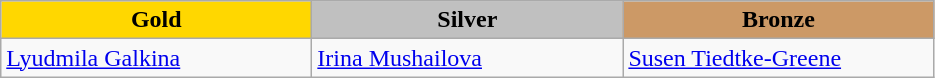<table class="wikitable" style="text-align:left">
<tr align="center">
<td width=200 bgcolor=gold><strong>Gold</strong></td>
<td width=200 bgcolor=silver><strong>Silver</strong></td>
<td width=200 bgcolor=CC9966><strong>Bronze</strong></td>
</tr>
<tr>
<td><a href='#'>Lyudmila Galkina</a><br><em></em></td>
<td><a href='#'>Irina Mushailova</a><br><em></em></td>
<td><a href='#'>Susen Tiedtke-Greene</a><br><em></em></td>
</tr>
</table>
